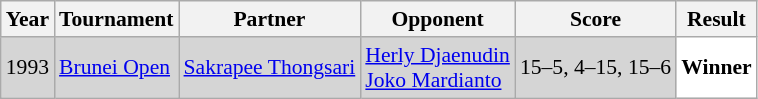<table class="sortable wikitable" style="font-size: 90%;">
<tr>
<th>Year</th>
<th>Tournament</th>
<th>Partner</th>
<th>Opponent</th>
<th>Score</th>
<th>Result</th>
</tr>
<tr style="background:#D5D5D5">
<td align="center">1993</td>
<td align="left"><a href='#'>Brunei Open</a></td>
<td align="left"> <a href='#'>Sakrapee Thongsari</a></td>
<td align="left"> <a href='#'>Herly Djaenudin</a> <br>  <a href='#'>Joko Mardianto</a></td>
<td align="left">15–5, 4–15, 15–6</td>
<td style="text-align:left; background:white"> <strong>Winner</strong></td>
</tr>
</table>
